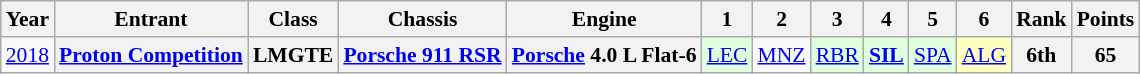<table class="wikitable" style="text-align:center; font-size:90%">
<tr>
<th>Year</th>
<th>Entrant</th>
<th>Class</th>
<th>Chassis</th>
<th>Engine</th>
<th>1</th>
<th>2</th>
<th>3</th>
<th>4</th>
<th>5</th>
<th>6</th>
<th>Rank</th>
<th>Points</th>
</tr>
<tr>
<td><a href='#'>2018</a></td>
<th><a href='#'>Proton Competition</a></th>
<th>LMGTE</th>
<th><a href='#'>Porsche 911 RSR</a></th>
<th><a href='#'>Porsche</a> 4.0 L Flat-6</th>
<td style="background:#DFFFDF;"><a href='#'>LEC</a><br></td>
<td><a href='#'>MNZ</a></td>
<td style="background:#DFFFDF;"><a href='#'>RBR</a><br></td>
<td style="background:#DFFFDF;"><strong><a href='#'>SIL</a></strong><br></td>
<td style="background:#DFFFDF;"><a href='#'>SPA</a><br></td>
<td style="background:#FFFFBF;"><a href='#'>ALG</a><br></td>
<th>6th</th>
<th>65</th>
</tr>
</table>
